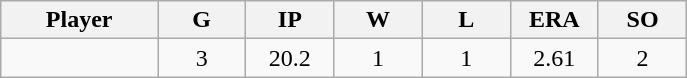<table class="wikitable sortable">
<tr>
<th bgcolor="#DDDDFF" width="16%">Player</th>
<th bgcolor="#DDDDFF" width="9%">G</th>
<th bgcolor="#DDDDFF" width="9%">IP</th>
<th bgcolor="#DDDDFF" width="9%">W</th>
<th bgcolor="#DDDDFF" width="9%">L</th>
<th bgcolor="#DDDDFF" width="9%">ERA</th>
<th bgcolor="#DDDDFF" width="9%">SO</th>
</tr>
<tr align="center">
<td></td>
<td>3</td>
<td>20.2</td>
<td>1</td>
<td>1</td>
<td>2.61</td>
<td>2</td>
</tr>
</table>
